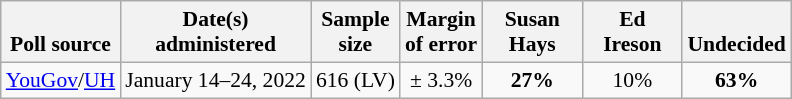<table class="wikitable" style="font-size:90%;text-align:center;">
<tr valign=bottom>
<th>Poll source</th>
<th>Date(s)<br>administered</th>
<th>Sample<br>size</th>
<th>Margin<br>of error</th>
<th style="width:60px;">Susan<br>Hays</th>
<th style="width:60px;">Ed<br>Ireson</th>
<th>Undecided</th>
</tr>
<tr>
<td style="text-align:left;"><a href='#'>YouGov</a>/<a href='#'>UH</a></td>
<td>January 14–24, 2022</td>
<td>616 (LV)</td>
<td>± 3.3%</td>
<td><strong>27%</strong></td>
<td>10%</td>
<td><strong>63%</strong></td>
</tr>
</table>
